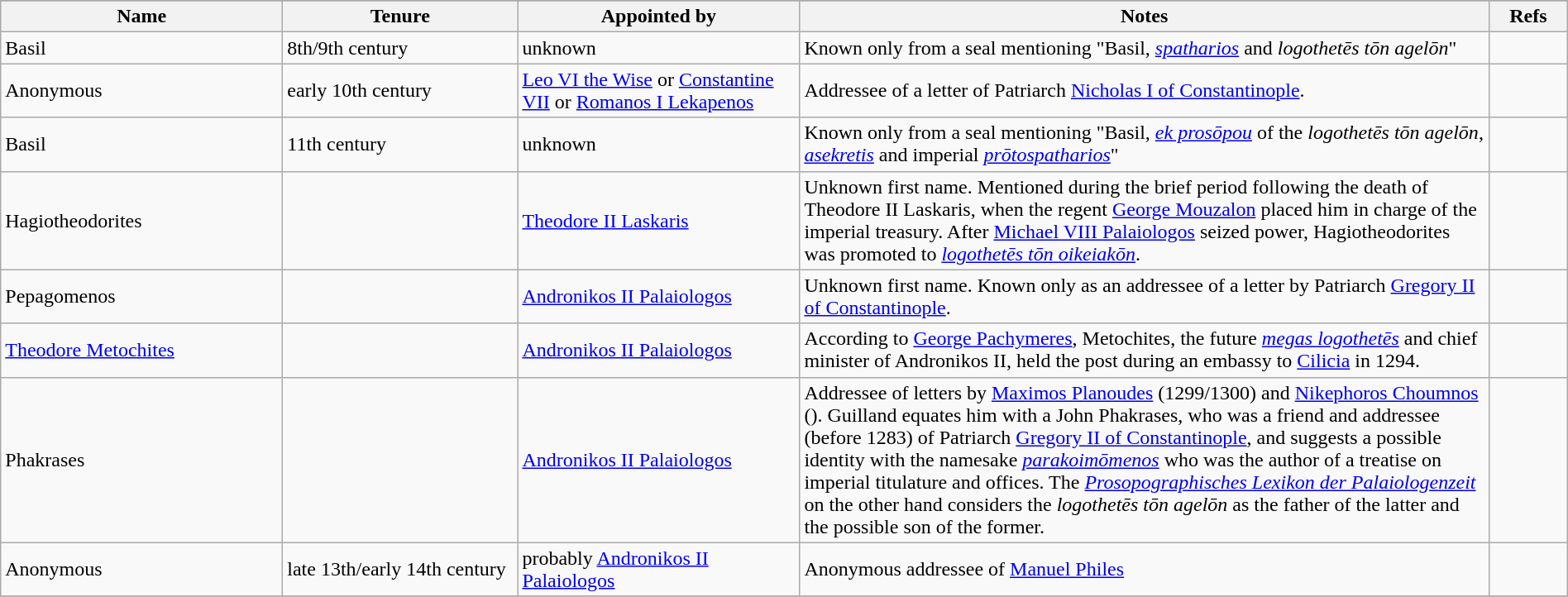<table class="wikitable"  width="100%">
<tr bgcolor="#FFDEAD">
</tr>
<tr>
<th width="18%">Name</th>
<th width="15%">Tenure</th>
<th width="18%">Appointed by</th>
<th width="44%">Notes</th>
<th width="5%">Refs</th>
</tr>
<tr>
<td>Basil</td>
<td>8th/9th century</td>
<td>unknown</td>
<td>Known only from a seal mentioning "Basil, <em><a href='#'>spatharios</a></em> and <em>logothetēs tōn agelōn</em>"</td>
<td></td>
</tr>
<tr>
<td>Anonymous</td>
<td>early 10th century</td>
<td><a href='#'>Leo VI the Wise</a> or <a href='#'>Constantine VII</a> or <a href='#'>Romanos I Lekapenos</a></td>
<td>Addressee of a letter of Patriarch <a href='#'>Nicholas I of Constantinople</a>.</td>
<td></td>
</tr>
<tr>
<td>Basil</td>
<td>11th century</td>
<td>unknown</td>
<td>Known only from a seal mentioning "Basil, <em><a href='#'>ek prosōpou</a></em> of the <em>logothetēs tōn agelōn</em>, <em><a href='#'>asekretis</a></em> and imperial <em><a href='#'>prōtospatharios</a></em>"</td>
<td></td>
</tr>
<tr>
<td>Hagiotheodorites</td>
<td></td>
<td><a href='#'>Theodore II Laskaris</a></td>
<td>Unknown first name. Mentioned during the brief period following the death of Theodore II Laskaris, when the regent <a href='#'>George Mouzalon</a> placed him in charge of the imperial treasury. After <a href='#'>Michael VIII Palaiologos</a> seized power, Hagiotheodorites was promoted to <em><a href='#'>logothetēs tōn oikeiakōn</a></em>.</td>
<td></td>
</tr>
<tr>
<td>Pepagomenos</td>
<td></td>
<td><a href='#'>Andronikos II Palaiologos</a></td>
<td>Unknown first name. Known only as an addressee of a letter by Patriarch <a href='#'>Gregory II of Constantinople</a>.</td>
<td></td>
</tr>
<tr>
<td><a href='#'>Theodore Metochites</a></td>
<td></td>
<td><a href='#'>Andronikos II Palaiologos</a></td>
<td>According to <a href='#'>George Pachymeres</a>, Metochites, the future <em><a href='#'>megas logothetēs</a></em> and chief minister of Andronikos II, held the post during an embassy to <a href='#'>Cilicia</a> in 1294.</td>
<td></td>
</tr>
<tr>
<td>Phakrases</td>
<td></td>
<td><a href='#'>Andronikos II Palaiologos</a></td>
<td>Addressee of letters by <a href='#'>Maximos Planoudes</a> (1299/1300) and <a href='#'>Nikephoros Choumnos</a> (). Guilland equates him with a John Phakrases, who was a friend and addressee (before 1283) of Patriarch <a href='#'>Gregory II of Constantinople</a>, and suggests a possible identity with the namesake <em><a href='#'>parakoimōmenos</a></em> who was the author of a treatise on imperial titulature and offices. The <em><a href='#'>Prosopographisches Lexikon der Palaiologenzeit</a></em> on the other hand considers the <em>logothetēs tōn agelōn</em> as the father of the latter and the possible son of the former.</td>
<td></td>
</tr>
<tr>
<td>Anonymous</td>
<td>late 13th/early 14th century</td>
<td>probably <a href='#'>Andronikos II Palaiologos</a></td>
<td>Anonymous addressee of <a href='#'>Manuel Philes</a></td>
<td></td>
</tr>
<tr>
</tr>
</table>
